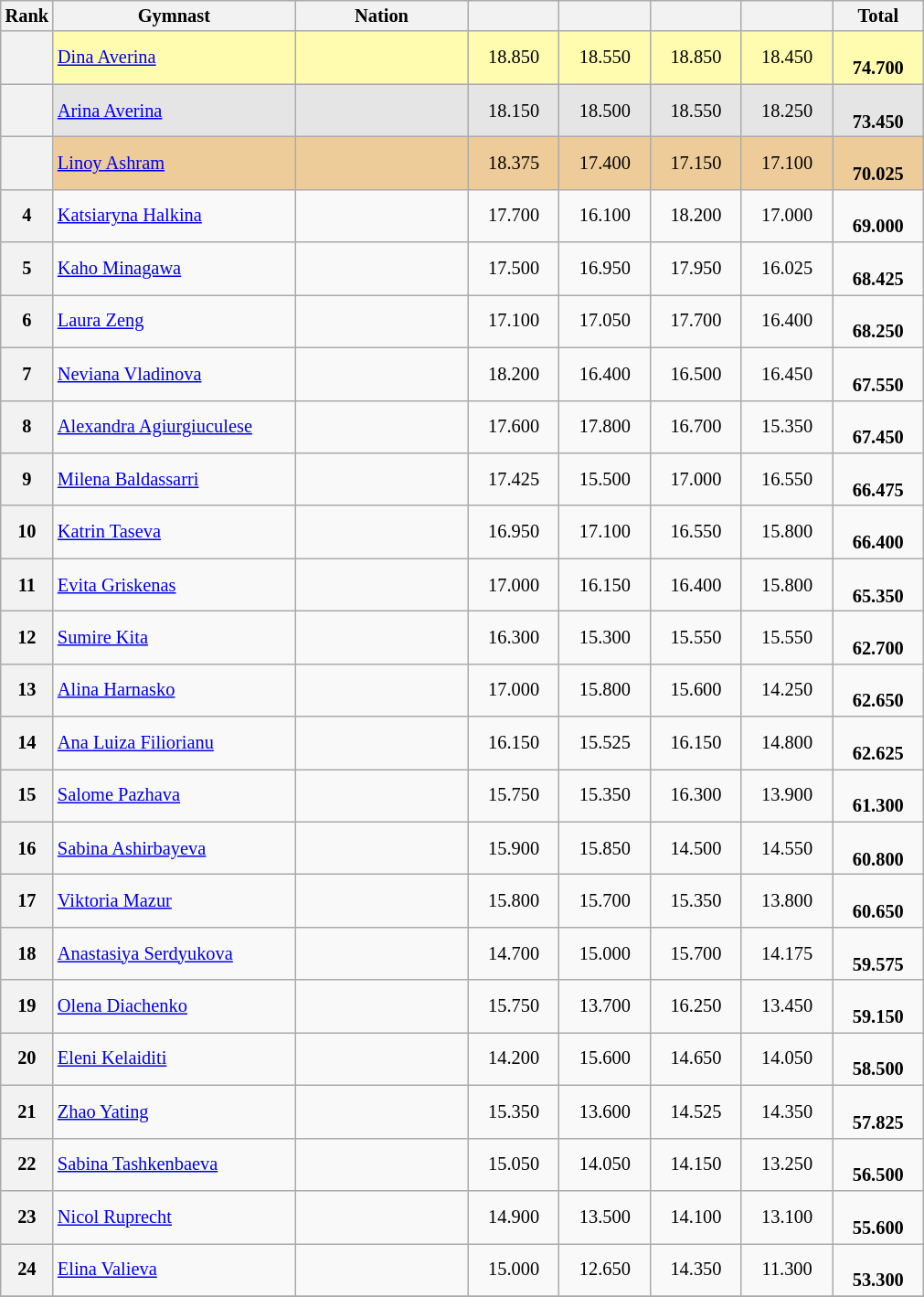<table class="wikitable sortable" style="text-align:center; font-size:85%">
<tr>
<th scope="col" style="width:20px;">Rank</th>
<th ! scope="col" style="width:170px;">Gymnast</th>
<th ! scope="col" style="width:120px;">Nation</th>
<th ! scope="col" style="width:60px;"></th>
<th ! scope="col" style="width:60px;"></th>
<th ! scope="col" style="width:60px;"></th>
<th ! scope="col" style="width:60px;"></th>
<th ! scope="col" style="width:60px;">Total</th>
</tr>
<tr bgcolor=fffcaf>
<th scope=row></th>
<td align=left><a href='#'>Dina Averina</a></td>
<td style="text-align:left;"></td>
<td>18.850</td>
<td>18.550</td>
<td>18.850</td>
<td>18.450</td>
<td><br><strong>74.700</strong></td>
</tr>
<tr bgcolor=e5e5e5>
<th scope=row></th>
<td align=left><a href='#'>Arina Averina</a></td>
<td style="text-align:left;"></td>
<td>18.150</td>
<td>18.500</td>
<td>18.550</td>
<td>18.250</td>
<td><br><strong>73.450</strong></td>
</tr>
<tr bgcolor=eecc99>
<th scope=row></th>
<td align=left><a href='#'>Linoy Ashram</a></td>
<td style="text-align:left;"></td>
<td>18.375</td>
<td>17.400</td>
<td>17.150</td>
<td>17.100</td>
<td><br><strong>70.025</strong></td>
</tr>
<tr>
<th scope=row>4</th>
<td align=left><a href='#'>Katsiaryna Halkina</a></td>
<td style="text-align:left;"></td>
<td>17.700</td>
<td>16.100</td>
<td>18.200</td>
<td>17.000</td>
<td><br><strong>69.000</strong></td>
</tr>
<tr>
<th scope=row>5</th>
<td align=left><a href='#'>Kaho Minagawa</a></td>
<td style="text-align:left;"></td>
<td>17.500</td>
<td>16.950</td>
<td>17.950</td>
<td>16.025</td>
<td><br><strong>68.425</strong></td>
</tr>
<tr>
<th scope=row>6</th>
<td align=left><a href='#'>Laura Zeng</a></td>
<td style="text-align:left;"></td>
<td>17.100</td>
<td>17.050</td>
<td>17.700</td>
<td>16.400</td>
<td><br><strong>68.250</strong></td>
</tr>
<tr>
<th scope=row>7</th>
<td align=left><a href='#'>Neviana Vladinova</a></td>
<td style="text-align:left;"></td>
<td>18.200</td>
<td>16.400</td>
<td>16.500</td>
<td>16.450</td>
<td><br><strong>67.550</strong></td>
</tr>
<tr>
<th scope=row>8</th>
<td align=left><a href='#'>Alexandra Agiurgiuculese</a></td>
<td style="text-align:left;"></td>
<td>17.600</td>
<td>17.800</td>
<td>16.700</td>
<td>15.350</td>
<td><br><strong>67.450</strong></td>
</tr>
<tr>
<th scope=row>9</th>
<td align=left><a href='#'>Milena Baldassarri</a></td>
<td style="text-align:left;"></td>
<td>17.425</td>
<td>15.500</td>
<td>17.000</td>
<td>16.550</td>
<td><br><strong>66.475</strong></td>
</tr>
<tr>
<th scope=row>10</th>
<td align=left><a href='#'>Katrin Taseva</a></td>
<td style="text-align:left;"></td>
<td>16.950</td>
<td>17.100</td>
<td>16.550</td>
<td>15.800</td>
<td><br><strong>66.400</strong></td>
</tr>
<tr>
<th scope=row>11</th>
<td align=left><a href='#'>Evita Griskenas</a></td>
<td style="text-align:left;"></td>
<td>17.000</td>
<td>16.150</td>
<td>16.400</td>
<td>15.800</td>
<td><br><strong>65.350</strong></td>
</tr>
<tr>
<th scope=row>12</th>
<td align=left><a href='#'>Sumire Kita</a></td>
<td style="text-align:left;"></td>
<td>16.300</td>
<td>15.300</td>
<td>15.550</td>
<td>15.550</td>
<td><br><strong>62.700</strong></td>
</tr>
<tr>
<th scope=row>13</th>
<td align=left><a href='#'>Alina Harnasko</a></td>
<td style="text-align:left;"></td>
<td>17.000</td>
<td>15.800</td>
<td>15.600</td>
<td>14.250</td>
<td><br><strong>62.650</strong></td>
</tr>
<tr>
<th scope=row>14</th>
<td align=left><a href='#'>Ana Luiza Filiorianu</a></td>
<td style="text-align:left;"></td>
<td>16.150</td>
<td>15.525</td>
<td>16.150</td>
<td>14.800</td>
<td><br><strong>62.625</strong></td>
</tr>
<tr>
<th scope=row>15</th>
<td align=left><a href='#'>Salome Pazhava</a></td>
<td style="text-align:left;"></td>
<td>15.750</td>
<td>15.350</td>
<td>16.300</td>
<td>13.900</td>
<td><br><strong>61.300</strong></td>
</tr>
<tr>
<th scope=row>16</th>
<td align=left><a href='#'>Sabina Ashirbayeva</a></td>
<td style="text-align:left;"></td>
<td>15.900</td>
<td>15.850</td>
<td>14.500</td>
<td>14.550</td>
<td><br><strong>60.800</strong></td>
</tr>
<tr>
<th scope=row>17</th>
<td align=left><a href='#'>Viktoria Mazur</a></td>
<td style="text-align:left;"></td>
<td>15.800</td>
<td>15.700</td>
<td>15.350</td>
<td>13.800</td>
<td><br><strong>60.650</strong></td>
</tr>
<tr>
<th scope=row>18</th>
<td align=left><a href='#'>Anastasiya Serdyukova</a></td>
<td style="text-align:left;"></td>
<td>14.700</td>
<td>15.000</td>
<td>15.700</td>
<td>14.175</td>
<td><br><strong>59.575</strong></td>
</tr>
<tr>
<th scope=row>19</th>
<td align=left><a href='#'>Olena Diachenko</a></td>
<td style="text-align:left;"></td>
<td>15.750</td>
<td>13.700</td>
<td>16.250</td>
<td>13.450</td>
<td><br><strong>59.150</strong></td>
</tr>
<tr>
<th scope=row>20</th>
<td align=left><a href='#'>Eleni Kelaiditi</a></td>
<td style="text-align:left;"></td>
<td>14.200</td>
<td>15.600</td>
<td>14.650</td>
<td>14.050</td>
<td><br><strong>58.500</strong></td>
</tr>
<tr>
<th scope=row>21</th>
<td align=left><a href='#'>Zhao Yating</a></td>
<td style="text-align:left;"></td>
<td>15.350</td>
<td>13.600</td>
<td>14.525</td>
<td>14.350</td>
<td><br><strong>57.825</strong></td>
</tr>
<tr>
<th scope=row>22</th>
<td align=left><a href='#'>Sabina Tashkenbaeva</a></td>
<td style="text-align:left;"></td>
<td>15.050</td>
<td>14.050</td>
<td>14.150</td>
<td>13.250</td>
<td><br><strong>56.500</strong></td>
</tr>
<tr>
<th scope=row>23</th>
<td align=left><a href='#'>Nicol Ruprecht</a></td>
<td style="text-align:left;"></td>
<td>14.900</td>
<td>13.500</td>
<td>14.100</td>
<td>13.100</td>
<td><br><strong>55.600</strong></td>
</tr>
<tr>
<th scope=row>24</th>
<td align=left><a href='#'>Elina Valieva</a></td>
<td style="text-align:left;"></td>
<td>15.000</td>
<td>12.650</td>
<td>14.350</td>
<td>11.300</td>
<td><br><strong>53.300</strong></td>
</tr>
<tr>
</tr>
</table>
